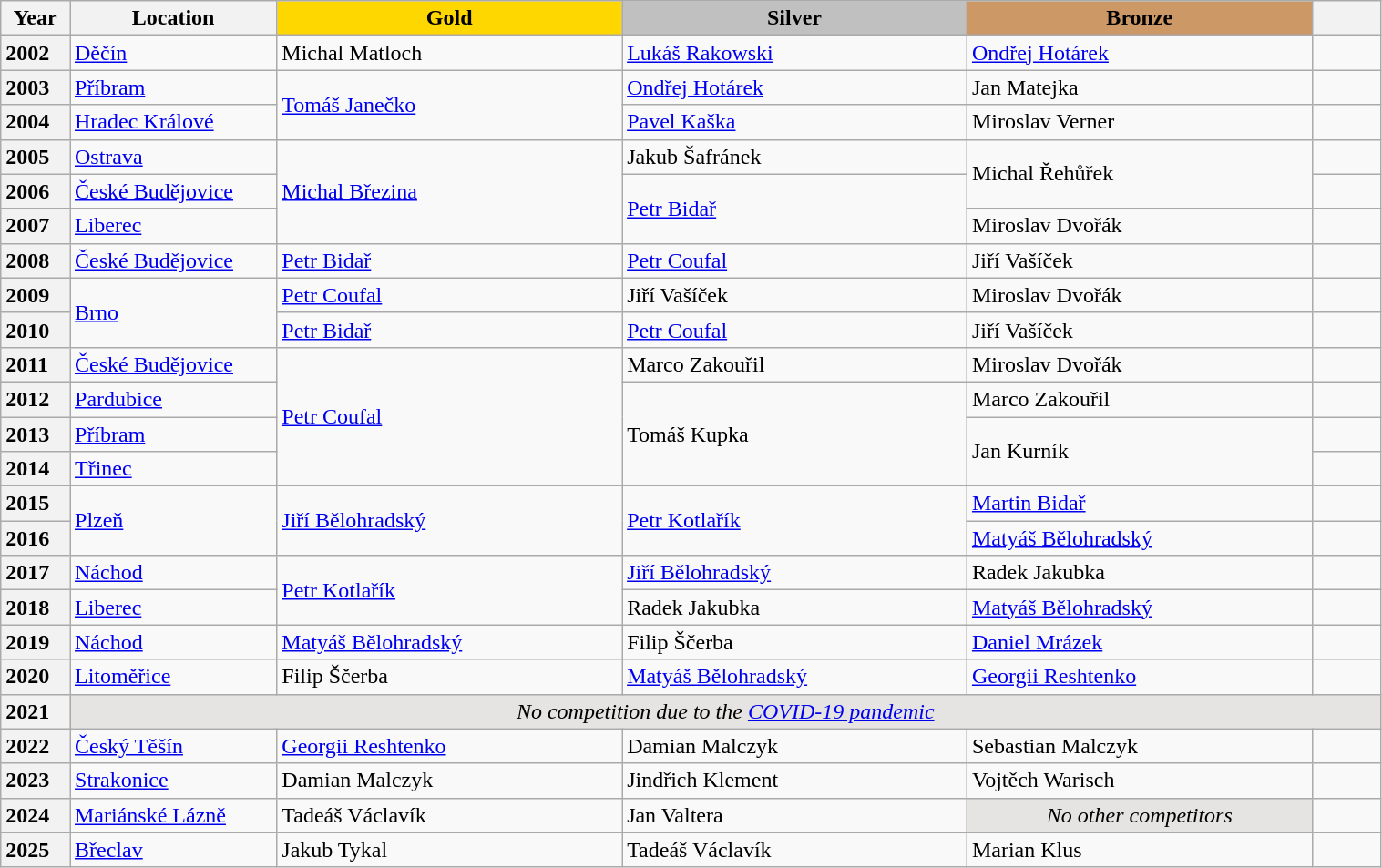<table class="wikitable unsortable" style="text-align:left; width:80%">
<tr>
<th scope="col" style="text-align:center; width:5%">Year</th>
<th scope="col" style="text-align:center; width:15%">Location</th>
<td scope="col" style="text-align:center; width:25%; background:gold"><strong>Gold</strong></td>
<td scope="col" style="text-align:center; width:25%; background:silver"><strong>Silver</strong></td>
<td scope="col" style="text-align:center; width:25%; background:#c96"><strong>Bronze</strong></td>
<th scope="col" style="text-align:center; width:5%"></th>
</tr>
<tr>
<th scope="row" style="text-align:left">2002</th>
<td><a href='#'>Děčín</a></td>
<td>Michal Matloch</td>
<td><a href='#'>Lukáš Rakowski</a></td>
<td><a href='#'>Ondřej Hotárek</a></td>
<td></td>
</tr>
<tr>
<th scope="row" style="text-align:left">2003</th>
<td><a href='#'>Příbram</a></td>
<td rowspan="2"><a href='#'>Tomáš Janečko</a></td>
<td><a href='#'>Ondřej Hotárek</a></td>
<td>Jan Matejka</td>
<td></td>
</tr>
<tr>
<th scope="row" style="text-align:left">2004</th>
<td><a href='#'>Hradec Králové</a></td>
<td><a href='#'>Pavel Kaška</a></td>
<td>Miroslav Verner</td>
<td></td>
</tr>
<tr>
<th scope="row" style="text-align:left">2005</th>
<td><a href='#'>Ostrava</a></td>
<td rowspan="3"><a href='#'>Michal Březina</a></td>
<td>Jakub Šafránek</td>
<td rowspan="2">Michal Řehůřek</td>
<td></td>
</tr>
<tr>
<th scope="row" style="text-align:left">2006</th>
<td><a href='#'>České Budějovice</a></td>
<td rowspan="2"><a href='#'>Petr Bidař</a></td>
<td></td>
</tr>
<tr>
<th scope="row" style="text-align:left">2007</th>
<td><a href='#'>Liberec</a></td>
<td>Miroslav Dvořák</td>
<td></td>
</tr>
<tr>
<th scope="row" style="text-align:left">2008</th>
<td><a href='#'>České Budějovice</a></td>
<td><a href='#'>Petr Bidař</a></td>
<td><a href='#'>Petr Coufal</a></td>
<td>Jiří Vašíček</td>
<td></td>
</tr>
<tr>
<th scope="row" style="text-align:left">2009</th>
<td rowspan="2"><a href='#'>Brno</a></td>
<td><a href='#'>Petr Coufal</a></td>
<td>Jiří Vašíček</td>
<td>Miroslav Dvořák</td>
<td></td>
</tr>
<tr>
<th scope="row" style="text-align:left">2010</th>
<td><a href='#'>Petr Bidař</a></td>
<td><a href='#'>Petr Coufal</a></td>
<td>Jiří Vašíček</td>
<td></td>
</tr>
<tr>
<th scope="row" style="text-align:left">2011</th>
<td><a href='#'>České Budějovice</a></td>
<td rowspan="4"><a href='#'>Petr Coufal</a></td>
<td>Marco Zakouřil</td>
<td>Miroslav Dvořák</td>
<td></td>
</tr>
<tr>
<th scope="row" style="text-align:left">2012</th>
<td><a href='#'>Pardubice</a></td>
<td rowspan="3">Tomáš Kupka</td>
<td>Marco Zakouřil</td>
<td></td>
</tr>
<tr>
<th scope="row" style="text-align:left">2013</th>
<td><a href='#'>Příbram</a></td>
<td rowspan="2">Jan Kurník</td>
<td></td>
</tr>
<tr>
<th scope="row" style="text-align:left">2014</th>
<td><a href='#'>Třinec</a></td>
<td></td>
</tr>
<tr>
<th scope="row" style="text-align:left">2015</th>
<td rowspan="2"><a href='#'>Plzeň</a></td>
<td rowspan="2"><a href='#'>Jiří Bělohradský</a></td>
<td rowspan="2"><a href='#'>Petr Kotlařík</a></td>
<td><a href='#'>Martin Bidař</a></td>
<td></td>
</tr>
<tr>
<th scope="row" style="text-align:left">2016</th>
<td><a href='#'>Matyáš Bělohradský</a></td>
<td></td>
</tr>
<tr>
<th scope="row" style="text-align:left">2017</th>
<td><a href='#'>Náchod</a></td>
<td rowspan="2"><a href='#'>Petr Kotlařík</a></td>
<td><a href='#'>Jiří Bělohradský</a></td>
<td>Radek Jakubka</td>
<td></td>
</tr>
<tr>
<th scope="row" style="text-align:left">2018</th>
<td><a href='#'>Liberec</a></td>
<td>Radek Jakubka</td>
<td><a href='#'>Matyáš Bělohradský</a></td>
<td></td>
</tr>
<tr>
<th scope="row" style="text-align:left">2019</th>
<td><a href='#'>Náchod</a></td>
<td><a href='#'>Matyáš Bělohradský</a></td>
<td>Filip Ščerba</td>
<td><a href='#'>Daniel Mrázek</a></td>
<td></td>
</tr>
<tr>
<th scope="row" style="text-align:left">2020</th>
<td><a href='#'>Litoměřice</a></td>
<td>Filip Ščerba</td>
<td><a href='#'>Matyáš Bělohradský</a></td>
<td><a href='#'>Georgii Reshtenko</a></td>
<td></td>
</tr>
<tr>
<th scope="row" style="text-align:left">2021</th>
<td colspan="5" align="center" bgcolor="e5e4e2"><em>No competition due to the <a href='#'>COVID-19 pandemic</a></em></td>
</tr>
<tr>
<th scope="row" style="text-align:left">2022</th>
<td><a href='#'>Český Těšín</a></td>
<td><a href='#'>Georgii Reshtenko</a></td>
<td>Damian Malczyk</td>
<td>Sebastian Malczyk</td>
<td></td>
</tr>
<tr>
<th scope="row" style="text-align:left">2023</th>
<td><a href='#'>Strakonice</a></td>
<td>Damian Malczyk</td>
<td>Jindřich Klement</td>
<td>Vojtěch Warisch</td>
<td></td>
</tr>
<tr>
<th scope="row" style="text-align:left">2024</th>
<td><a href='#'>Mariánské Lázně</a></td>
<td>Tadeáš Václavík</td>
<td>Jan Valtera</td>
<td align="center" bgcolor="e5e4e2"><em>No other competitors</em></td>
<td></td>
</tr>
<tr>
<th scope="row" style="text-align:left">2025</th>
<td><a href='#'>Břeclav</a></td>
<td>Jakub Tykal</td>
<td>Tadeáš Václavík</td>
<td>Marian Klus</td>
<td></td>
</tr>
</table>
